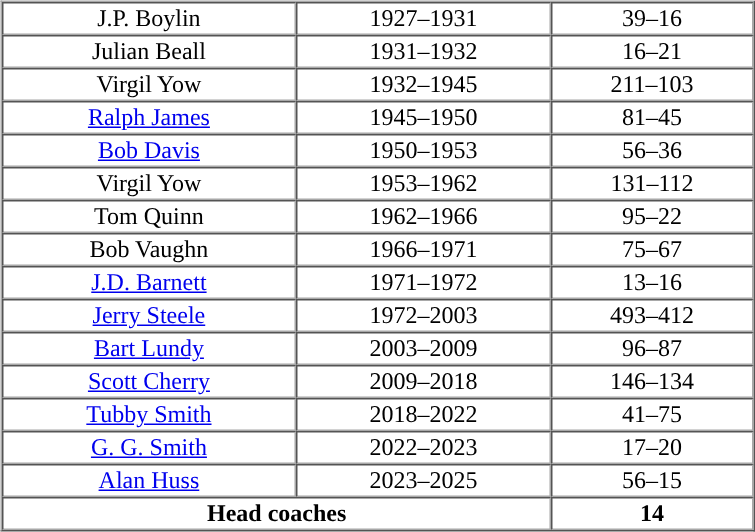<table border="0" width="80%">
<tr>
<td valign="top"><br><table cellpadding="1" border="1" cellspacing="0" width="50%">
<tr align="center">
</tr>
<tr align="center">
<td>J.P. Boylin</td>
<td>1927–1931</td>
<td>39–16</td>
</tr>
<tr align="center">
<td>Julian Beall</td>
<td>1931–1932</td>
<td>16–21</td>
</tr>
<tr align="center">
<td>Virgil Yow</td>
<td>1932–1945</td>
<td>211–103</td>
</tr>
<tr align="center">
<td><a href='#'>Ralph James</a></td>
<td>1945–1950</td>
<td>81–45</td>
</tr>
<tr align="center">
<td><a href='#'>Bob Davis</a></td>
<td>1950–1953</td>
<td>56–36</td>
</tr>
<tr align="center">
<td>Virgil Yow</td>
<td>1953–1962</td>
<td>131–112</td>
</tr>
<tr align="center">
<td>Tom Quinn</td>
<td>1962–1966</td>
<td>95–22</td>
</tr>
<tr align="center">
<td>Bob Vaughn</td>
<td>1966–1971</td>
<td>75–67</td>
</tr>
<tr align="center">
<td><a href='#'>J.D. Barnett</a></td>
<td>1971–1972</td>
<td>13–16</td>
</tr>
<tr align="center">
<td><a href='#'>Jerry Steele</a></td>
<td>1972–2003</td>
<td>493–412</td>
</tr>
<tr align="center">
<td><a href='#'>Bart Lundy</a></td>
<td>2003–2009</td>
<td>96–87</td>
</tr>
<tr align="center">
<td><a href='#'>Scott Cherry</a></td>
<td>2009–2018</td>
<td>146–134</td>
</tr>
<tr align="center">
<td><a href='#'>Tubby Smith</a></td>
<td>2018–2022</td>
<td>41–75</td>
</tr>
<tr align="center">
<td><a href='#'>G. G. Smith</a></td>
<td>2022–2023</td>
<td>17–20</td>
</tr>
<tr align="center">
<td><a href='#'>Alan Huss</a></td>
<td>2023–2025</td>
<td>56–15</td>
</tr>
<tr align="center">
<td colspan="2"><strong>Head coaches</strong></td>
<td><strong>14</strong></td>
</tr>
</table>
</td>
</tr>
</table>
